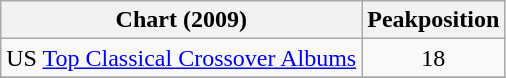<table class="wikitable">
<tr>
<th>Chart (2009)</th>
<th>Peakposition</th>
</tr>
<tr>
<td>US <a href='#'>Top Classical Crossover Albums</a></td>
<td align="center">18</td>
</tr>
<tr>
</tr>
</table>
